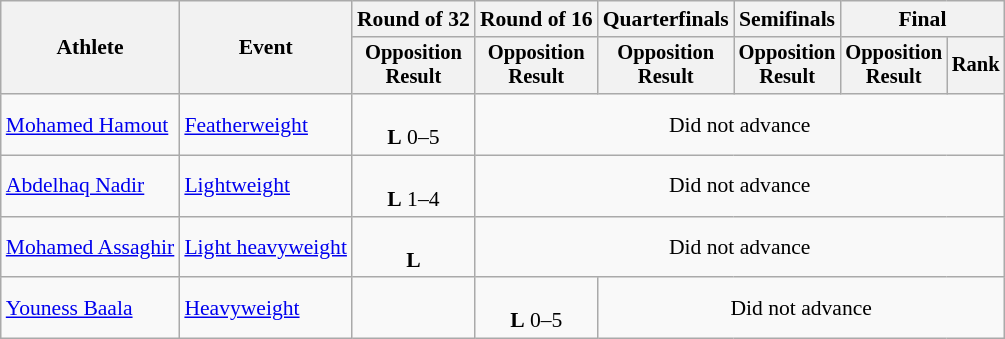<table class="wikitable" style="font-size:90%">
<tr>
<th rowspan="2">Athlete</th>
<th rowspan="2">Event</th>
<th>Round of 32</th>
<th>Round of 16</th>
<th>Quarterfinals</th>
<th>Semifinals</th>
<th colspan=2>Final</th>
</tr>
<tr style="font-size:95%">
<th>Opposition<br>Result</th>
<th>Opposition<br>Result</th>
<th>Opposition<br>Result</th>
<th>Opposition<br>Result</th>
<th>Opposition<br>Result</th>
<th>Rank</th>
</tr>
<tr align=center>
<td align=left><a href='#'>Mohamed Hamout</a></td>
<td align=left><a href='#'>Featherweight</a></td>
<td><br> <strong>L</strong> 0–5</td>
<td colspan="5">Did not advance</td>
</tr>
<tr align=center>
<td align=left><a href='#'>Abdelhaq Nadir</a></td>
<td align=left><a href='#'>Lightweight</a></td>
<td><br><strong>L</strong> 1–4</td>
<td colspan="5">Did not advance</td>
</tr>
<tr align=center>
<td align=left><a href='#'>Mohamed Assaghir</a></td>
<td align=left><a href='#'>Light heavyweight</a></td>
<td><br><strong>L</strong> </td>
<td colspan="5">Did not advance</td>
</tr>
<tr align=center>
<td align=left><a href='#'>Youness Baala</a></td>
<td align=left><a href='#'>Heavyweight</a></td>
<td></td>
<td><br><strong>L</strong> 0–5</td>
<td colspan="4">Did not advance</td>
</tr>
</table>
